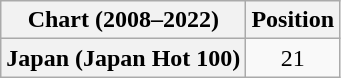<table class="wikitable plainrowheaders" style="text-align:center">
<tr>
<th scope="col">Chart (2008–2022)</th>
<th scope="col">Position</th>
</tr>
<tr>
<th scope="row">Japan (Japan Hot 100)</th>
<td>21</td>
</tr>
</table>
